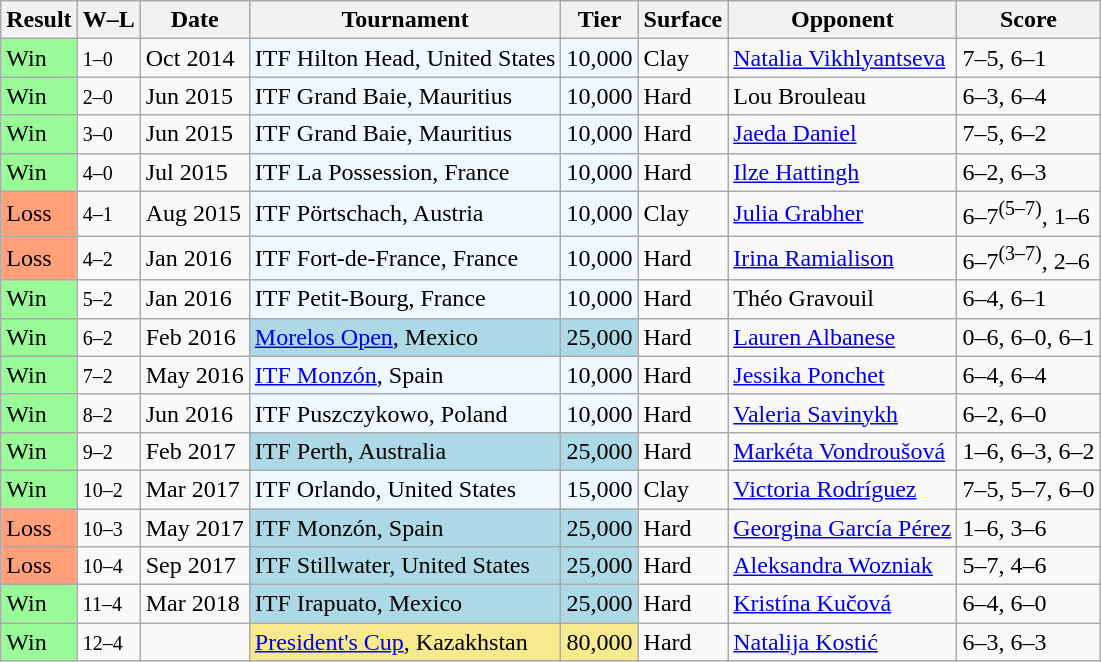<table class="sortable wikitable">
<tr>
<th>Result</th>
<th class="unsortable">W–L</th>
<th>Date</th>
<th>Tournament</th>
<th>Tier</th>
<th>Surface</th>
<th>Opponent</th>
<th class="unsortable">Score</th>
</tr>
<tr>
<td style="background:#98fb98;">Win</td>
<td><small>1–0</small></td>
<td>Oct 2014</td>
<td style="background:#f0f8ff;">ITF Hilton Head, United States</td>
<td style="background:#f0f8ff;">10,000</td>
<td>Clay</td>
<td> <a href='#'>Natalia Vikhlyantseva</a></td>
<td>7–5, 6–1</td>
</tr>
<tr>
<td style="background:#98fb98;">Win</td>
<td><small>2–0</small></td>
<td>Jun 2015</td>
<td style="background:#f0f8ff;">ITF Grand Baie, Mauritius</td>
<td style="background:#f0f8ff;">10,000</td>
<td>Hard</td>
<td> Lou Brouleau</td>
<td>6–3, 6–4</td>
</tr>
<tr>
<td style="background:#98fb98;">Win</td>
<td><small>3–0</small></td>
<td>Jun 2015</td>
<td style="background:#f0f8ff;">ITF Grand Baie, Mauritius</td>
<td style="background:#f0f8ff;">10,000</td>
<td>Hard</td>
<td> <a href='#'>Jaeda Daniel</a></td>
<td>7–5, 6–2</td>
</tr>
<tr>
<td style="background:#98fb98;">Win</td>
<td><small>4–0</small></td>
<td>Jul 2015</td>
<td style="background:#f0f8ff;">ITF La Possession, France</td>
<td style="background:#f0f8ff;">10,000</td>
<td>Hard</td>
<td> <a href='#'>Ilze Hattingh</a></td>
<td>6–2, 6–3</td>
</tr>
<tr>
<td style="background:#ffa07a;">Loss</td>
<td><small>4–1</small></td>
<td>Aug 2015</td>
<td style="background:#f0f8ff;">ITF Pörtschach, Austria</td>
<td style="background:#f0f8ff;">10,000</td>
<td>Clay</td>
<td> <a href='#'>Julia Grabher</a></td>
<td>6–7<sup>(5–7)</sup>, 1–6</td>
</tr>
<tr>
<td style="background:#ffa07a;">Loss</td>
<td><small>4–2</small></td>
<td>Jan 2016</td>
<td style="background:#f0f8ff;">ITF Fort-de-France, France</td>
<td style="background:#f0f8ff;">10,000</td>
<td>Hard</td>
<td> <a href='#'>Irina Ramialison</a></td>
<td>6–7<sup>(3–7)</sup>, 2–6</td>
</tr>
<tr>
<td style="background:#98fb98;">Win</td>
<td><small>5–2</small></td>
<td>Jan 2016</td>
<td style="background:#f0f8ff;">ITF Petit-Bourg, France</td>
<td style="background:#f0f8ff;">10,000</td>
<td>Hard</td>
<td> Théo Gravouil</td>
<td>6–4, 6–1</td>
</tr>
<tr>
<td style="background:#98fb98;">Win</td>
<td><small>6–2</small></td>
<td>Feb 2016</td>
<td style="background:lightblue;"><a href='#'>Morelos Open</a>, Mexico</td>
<td style="background:lightblue;">25,000</td>
<td>Hard</td>
<td> <a href='#'>Lauren Albanese</a></td>
<td>0–6, 6–0, 6–1</td>
</tr>
<tr>
<td style="background:#98fb98;">Win</td>
<td><small>7–2</small></td>
<td>May 2016</td>
<td style="background:#f0f8ff;"><a href='#'>ITF Monzón</a>, Spain</td>
<td style="background:#f0f8ff;">10,000</td>
<td>Hard</td>
<td> <a href='#'>Jessika Ponchet</a></td>
<td>6–4, 6–4</td>
</tr>
<tr>
<td style="background:#98fb98;">Win</td>
<td><small>8–2</small></td>
<td>Jun 2016</td>
<td style="background:#f0f8ff;">ITF Puszczykowo, Poland</td>
<td style="background:#f0f8ff;">10,000</td>
<td>Hard</td>
<td> <a href='#'>Valeria Savinykh</a></td>
<td>6–2, 6–0</td>
</tr>
<tr>
<td style="background:#98fb98;">Win</td>
<td><small>9–2</small></td>
<td>Feb 2017</td>
<td style="background:lightblue;">ITF Perth, Australia</td>
<td style="background:lightblue;">25,000</td>
<td>Hard</td>
<td> <a href='#'>Markéta Vondroušová</a></td>
<td>1–6, 6–3, 6–2</td>
</tr>
<tr>
<td style="background:#98fb98;">Win</td>
<td><small>10–2</small></td>
<td>Mar 2017</td>
<td style="background:#f0f8ff;">ITF Orlando, United States</td>
<td style="background:#f0f8ff;">15,000</td>
<td>Clay</td>
<td> <a href='#'>Victoria Rodríguez</a></td>
<td>7–5, 5–7, 6–0</td>
</tr>
<tr>
<td style="background:#ffa07a;">Loss</td>
<td><small>10–3</small></td>
<td>May 2017</td>
<td style="background:lightblue;">ITF Monzón, Spain</td>
<td style="background:lightblue;">25,000</td>
<td>Hard</td>
<td> <a href='#'>Georgina García Pérez</a></td>
<td>1–6, 3–6</td>
</tr>
<tr>
<td style="background:#ffa07a;">Loss</td>
<td><small>10–4</small></td>
<td>Sep 2017</td>
<td style="background:lightblue;">ITF Stillwater, United States</td>
<td style="background:lightblue;">25,000</td>
<td>Hard</td>
<td> <a href='#'>Aleksandra Wozniak</a></td>
<td>5–7, 4–6</td>
</tr>
<tr>
<td style="background:#98fb98;">Win</td>
<td><small>11–4</small></td>
<td>Mar 2018</td>
<td style="background:lightblue;">ITF Irapuato, Mexico</td>
<td style="background:lightblue;">25,000</td>
<td>Hard</td>
<td> <a href='#'>Kristína Kučová</a></td>
<td>6–4, 6–0</td>
</tr>
<tr>
<td style="background:#98fb98;">Win</td>
<td><small>12–4</small></td>
<td><a href='#'></a></td>
<td style="background:#f7e98e;"><a href='#'>President's Cup</a>, Kazakhstan</td>
<td style="background:#f7e98e;">80,000</td>
<td>Hard</td>
<td> <a href='#'>Natalija Kostić</a></td>
<td>6–3, 6–3</td>
</tr>
</table>
